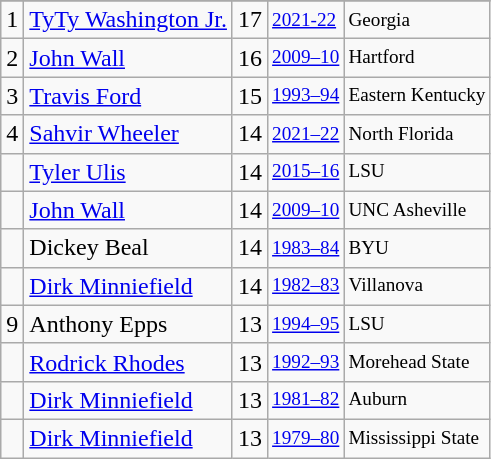<table class="wikitable">
<tr>
</tr>
<tr>
<td>1</td>
<td><a href='#'>TyTy Washington Jr.</a></td>
<td>17</td>
<td style="font-size:80%;"><a href='#'>2021-22</a></td>
<td style="font-size:80%;">Georgia</td>
</tr>
<tr>
<td>2</td>
<td><a href='#'>John Wall</a></td>
<td>16</td>
<td style="font-size:80%;"><a href='#'>2009–10</a></td>
<td style="font-size:80%;">Hartford</td>
</tr>
<tr>
<td>3</td>
<td><a href='#'>Travis Ford</a></td>
<td>15</td>
<td style="font-size:80%;"><a href='#'>1993–94</a></td>
<td style="font-size:80%;">Eastern Kentucky</td>
</tr>
<tr>
<td>4</td>
<td><a href='#'>Sahvir Wheeler</a></td>
<td>14</td>
<td style="font-size:80%;"><a href='#'>2021–22</a></td>
<td style="font-size:80%;">North Florida</td>
</tr>
<tr>
<td></td>
<td><a href='#'>Tyler Ulis</a></td>
<td>14</td>
<td style="font-size:80%;"><a href='#'>2015–16</a></td>
<td style="font-size:80%;">LSU</td>
</tr>
<tr>
<td></td>
<td><a href='#'>John Wall</a></td>
<td>14</td>
<td style="font-size:80%;"><a href='#'>2009–10</a></td>
<td style="font-size:80%;">UNC Asheville</td>
</tr>
<tr>
<td></td>
<td>Dickey Beal</td>
<td>14</td>
<td style="font-size:80%;"><a href='#'>1983–84</a></td>
<td style="font-size:80%;">BYU</td>
</tr>
<tr>
<td></td>
<td><a href='#'>Dirk Minniefield</a></td>
<td>14</td>
<td style="font-size:80%;"><a href='#'>1982–83</a></td>
<td style="font-size:80%;">Villanova</td>
</tr>
<tr>
<td>9</td>
<td>Anthony Epps</td>
<td>13</td>
<td style="font-size:80%;"><a href='#'>1994–95</a></td>
<td style="font-size:80%;">LSU</td>
</tr>
<tr>
<td></td>
<td><a href='#'>Rodrick Rhodes</a></td>
<td>13</td>
<td style="font-size:80%;"><a href='#'>1992–93</a></td>
<td style="font-size:80%;">Morehead State</td>
</tr>
<tr>
<td></td>
<td><a href='#'>Dirk Minniefield</a></td>
<td>13</td>
<td style="font-size:80%;"><a href='#'>1981–82</a></td>
<td style="font-size:80%;">Auburn</td>
</tr>
<tr>
<td></td>
<td><a href='#'>Dirk Minniefield</a></td>
<td>13</td>
<td style="font-size:80%;"><a href='#'>1979–80</a></td>
<td style="font-size:80%;">Mississippi State</td>
</tr>
</table>
